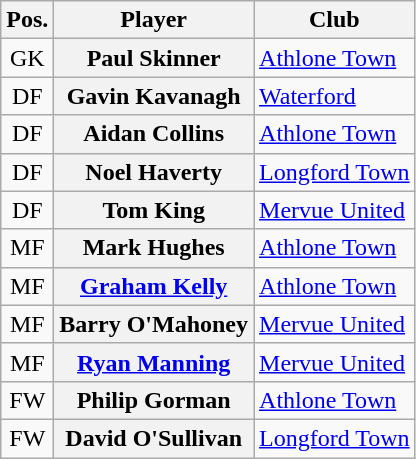<table class="wikitable plainrowheaders" style="text-align: left">
<tr>
<th scope=col>Pos.</th>
<th scope=col>Player</th>
<th scope=col>Club</th>
</tr>
<tr>
<td style=text-align:center>GK</td>
<th scope=row>Paul Skinner </th>
<td><a href='#'>Athlone Town</a></td>
</tr>
<tr>
<td style=text-align:center>DF</td>
<th scope=row>Gavin Kavanagh </th>
<td><a href='#'>Waterford</a></td>
</tr>
<tr>
<td style=text-align:center>DF</td>
<th scope=row>Aidan Collins </th>
<td><a href='#'>Athlone Town</a></td>
</tr>
<tr>
<td style=text-align:center>DF</td>
<th scope=row>Noel Haverty </th>
<td><a href='#'>Longford Town</a></td>
</tr>
<tr>
<td style=text-align:center>DF</td>
<th scope=row>Tom King </th>
<td><a href='#'>Mervue United</a></td>
</tr>
<tr>
<td style=text-align:center>MF</td>
<th scope=row>Mark Hughes </th>
<td><a href='#'>Athlone Town</a></td>
</tr>
<tr>
<td style=text-align:center>MF</td>
<th scope=row><a href='#'>Graham Kelly</a> </th>
<td><a href='#'>Athlone Town</a></td>
</tr>
<tr>
<td style=text-align:center>MF</td>
<th scope=row>Barry O'Mahoney </th>
<td><a href='#'>Mervue United</a></td>
</tr>
<tr>
<td style=text-align:center>MF</td>
<th scope=row><a href='#'>Ryan Manning</a> </th>
<td><a href='#'>Mervue United</a></td>
</tr>
<tr>
<td style=text-align:center>FW</td>
<th scope=row>Philip Gorman </th>
<td><a href='#'>Athlone Town</a></td>
</tr>
<tr>
<td style=text-align:center>FW</td>
<th scope=row>David O'Sullivan </th>
<td><a href='#'>Longford Town</a></td>
</tr>
</table>
